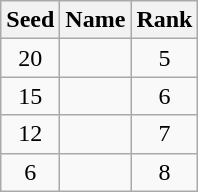<table class="wikitable" style="text-align:center;">
<tr>
<th>Seed</th>
<th>Name</th>
<th>Rank</th>
</tr>
<tr>
<td>20</td>
<td align=left></td>
<td>5</td>
</tr>
<tr>
<td>15</td>
<td align=left></td>
<td>6</td>
</tr>
<tr>
<td>12</td>
<td align=left></td>
<td>7</td>
</tr>
<tr>
<td>6</td>
<td align=left></td>
<td>8</td>
</tr>
</table>
